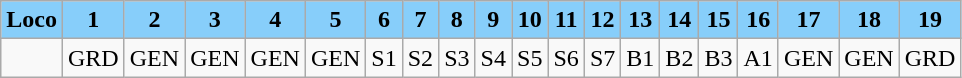<table class="wikitable plainrowheaders unsortable" style="text-align:center">
<tr>
<th scope="col" rowspan="1" style="background:lightskyblue;">Loco</th>
<th scope="col" rowspan="1" style="background:lightskyblue;">1</th>
<th scope="col" rowspan="1" style="background:lightskyblue;">2</th>
<th scope="col" rowspan="1" style="background:lightskyblue;">3</th>
<th scope="col" rowspan="1" style="background:lightskyblue;">4</th>
<th scope="col" rowspan="1" style="background:lightskyblue;">5</th>
<th scope="col" rowspan="1" style="background:lightskyblue;">6</th>
<th scope="col" rowspan="1" style="background:lightskyblue;">7</th>
<th scope="col" rowspan="1" style="background:lightskyblue;">8</th>
<th scope="col" rowspan="1" style="background:lightskyblue;">9</th>
<th scope="col" rowspan="1" style="background:lightskyblue;">10</th>
<th scope="col" rowspan="1" style="background:lightskyblue;">11</th>
<th scope="col" rowspan="1" style="background:lightskyblue;">12</th>
<th scope="col" rowspan="1" style="background:lightskyblue;">13</th>
<th scope="col" rowspan="1" style="background:lightskyblue;">14</th>
<th scope="col" rowspan="1" style="background:lightskyblue;">15</th>
<th scope="col" rowspan="1" style="background:lightskyblue;">16</th>
<th scope="col" rowspan="1" style="background:lightskyblue;">17</th>
<th scope="col" rowspan="1" style="background:lightskyblue;">18</th>
<th scope="col" rowspan="1" style="background:lightskyblue;">19</th>
</tr>
<tr>
<td></td>
<td>GRD</td>
<td>GEN</td>
<td>GEN</td>
<td>GEN</td>
<td>GEN</td>
<td>S1</td>
<td>S2</td>
<td>S3</td>
<td>S4</td>
<td>S5</td>
<td>S6</td>
<td>S7</td>
<td>B1</td>
<td>B2</td>
<td>B3</td>
<td>A1</td>
<td>GEN</td>
<td>GEN</td>
<td>GRD</td>
</tr>
</table>
